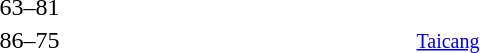<table style="text-align:center">
<tr>
<th width=200></th>
<th width=100></th>
<th width=200></th>
<th></th>
</tr>
<tr>
<td align=right></td>
<td>63–81</td>
<td align=left><strong></strong></td>
</tr>
<tr>
<td align=right><strong></strong></td>
<td>86–75</td>
<td align=left></td>
<td align=left><small><a href='#'>Taicang</a></small></td>
</tr>
</table>
